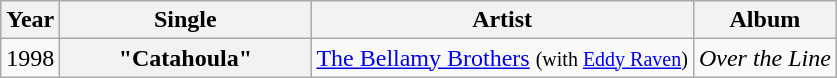<table class="wikitable plainrowheaders">
<tr>
<th>Year</th>
<th style="width:10em;">Single</th>
<th>Artist</th>
<th>Album</th>
</tr>
<tr>
<td>1998</td>
<th scope="row">"Catahoula"</th>
<td><a href='#'>The Bellamy Brothers</a> <small>(with <a href='#'>Eddy Raven</a>)</small></td>
<td><em>Over the Line</em></td>
</tr>
</table>
